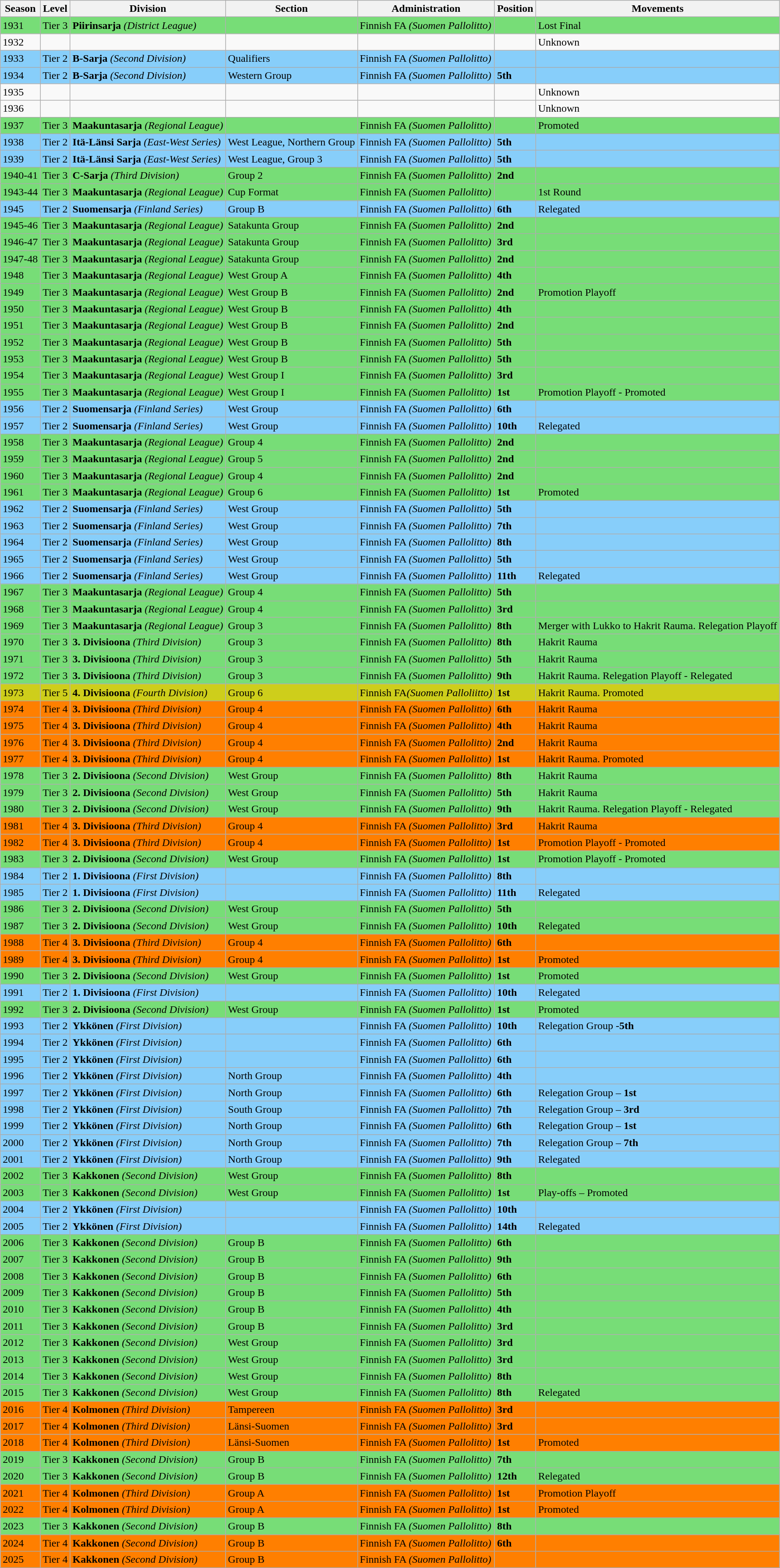<table class="wikitable">
<tr style="background:#f0f6fa;">
<th><strong>Season</strong></th>
<th><strong>Level</strong></th>
<th><strong>Division</strong></th>
<th><strong>Section</strong></th>
<th><strong>Administration</strong></th>
<th><strong>Position</strong></th>
<th><strong>Movements</strong></th>
</tr>
<tr>
<td style="background:#77DD77;">1931</td>
<td style="background:#77DD77;">Tier 3</td>
<td style="background:#77DD77;"><strong>Piirinsarja</strong> <em>(District League)</em></td>
<td style="background:#77DD77;"></td>
<td style="background:#77DD77;">Finnish FA <em>(Suomen Pallolitto)</em></td>
<td style="background:#77DD77;"></td>
<td style="background:#77DD77;">Lost Final</td>
</tr>
<tr>
<td style="background:#;">1932</td>
<td style="background:#;"></td>
<td style="background:#;"></td>
<td style="background:#;"></td>
<td style="background:#;"></td>
<td style="background:#;"></td>
<td style="background:#;">Unknown</td>
</tr>
<tr>
<td style="background:#87CEFA;">1933</td>
<td style="background:#87CEFA;">Tier 2</td>
<td style="background:#87CEFA;"><strong>B-Sarja</strong> <em>(Second Division)</em></td>
<td style="background:#87CEFA;">Qualifiers</td>
<td style="background:#87CEFA;">Finnish FA <em>(Suomen Pallolitto)</em></td>
<td style="background:#87CEFA;"></td>
<td style="background:#87CEFA;"></td>
</tr>
<tr>
<td style="background:#87CEFA;">1934</td>
<td style="background:#87CEFA;">Tier 2</td>
<td style="background:#87CEFA;"><strong>B-Sarja</strong> <em>(Second Division)</em></td>
<td style="background:#87CEFA;">Western Group</td>
<td style="background:#87CEFA;">Finnish FA <em>(Suomen Pallolitto)</em></td>
<td style="background:#87CEFA;"><strong>5th</strong></td>
<td style="background:#87CEFA;"></td>
</tr>
<tr>
<td style="background:#;">1935</td>
<td style="background:#;"></td>
<td style="background:#;"></td>
<td style="background:#;"></td>
<td style="background:#;"></td>
<td style="background:#;"></td>
<td style="background:#;">Unknown</td>
</tr>
<tr>
<td style="background:#;">1936</td>
<td style="background:#;"></td>
<td style="background:#;"></td>
<td style="background:#;"></td>
<td style="background:#;"></td>
<td style="background:#;"></td>
<td style="background:#;">Unknown</td>
</tr>
<tr>
<td style="background:#77DD77;">1937</td>
<td style="background:#77DD77;">Tier 3</td>
<td style="background:#77DD77;"><strong>Maakuntasarja</strong> <em>(Regional League)</em></td>
<td style="background:#77DD77;"></td>
<td style="background:#77DD77;">Finnish FA <em>(Suomen Pallolitto)</em></td>
<td style="background:#77DD77;"></td>
<td style="background:#77DD77;">Promoted</td>
</tr>
<tr>
<td style="background:#87CEFA;">1938</td>
<td style="background:#87CEFA;">Tier 2</td>
<td style="background:#87CEFA;"><strong>Itä-Länsi Sarja</strong> <em>(East-West Series)</em></td>
<td style="background:#87CEFA;">West League, Northern Group</td>
<td style="background:#87CEFA;">Finnish FA <em>(Suomen Pallolitto)</em></td>
<td style="background:#87CEFA;"><strong>5th</strong></td>
<td style="background:#87CEFA;"></td>
</tr>
<tr>
<td style="background:#87CEFA;">1939</td>
<td style="background:#87CEFA;">Tier 2</td>
<td style="background:#87CEFA;"><strong>Itä-Länsi Sarja</strong> <em>(East-West Series)</em></td>
<td style="background:#87CEFA;">West League, Group 3</td>
<td style="background:#87CEFA;">Finnish FA <em>(Suomen Pallolitto)</em></td>
<td style="background:#87CEFA;"><strong>5th</strong></td>
<td style="background:#87CEFA;"></td>
</tr>
<tr>
<td style="background:#77DD77;">1940-41</td>
<td style="background:#77DD77;">Tier 3</td>
<td style="background:#77DD77;"><strong>C-Sarja</strong> <em>(Third Division)</em></td>
<td style="background:#77DD77;">Group 2</td>
<td style="background:#77DD77;">Finnish FA <em>(Suomen Pallolitto)</em></td>
<td style="background:#77DD77;"><strong>2nd</strong></td>
<td style="background:#77DD77;"></td>
</tr>
<tr>
<td style="background:#77DD77;">1943-44</td>
<td style="background:#77DD77;">Tier 3</td>
<td style="background:#77DD77;"><strong>Maakuntasarja</strong> <em>(Regional League)</em></td>
<td style="background:#77DD77;">Cup Format</td>
<td style="background:#77DD77;">Finnish FA <em>(Suomen Pallolitto)</em></td>
<td style="background:#77DD77;"></td>
<td style="background:#77DD77;">1st Round</td>
</tr>
<tr>
<td style="background:#87CEFA;">1945</td>
<td style="background:#87CEFA;">Tier 2</td>
<td style="background:#87CEFA;"><strong>Suomensarja</strong> <em>(Finland Series)</em></td>
<td style="background:#87CEFA;">Group B</td>
<td style="background:#87CEFA;">Finnish FA <em>(Suomen Pallolitto)</em></td>
<td style="background:#87CEFA;"><strong>6th</strong></td>
<td style="background:#87CEFA;">Relegated</td>
</tr>
<tr>
<td style="background:#77DD77;">1945-46</td>
<td style="background:#77DD77;">Tier 3</td>
<td style="background:#77DD77;"><strong>Maakuntasarja</strong> <em>(Regional League)</em></td>
<td style="background:#77DD77;">Satakunta Group</td>
<td style="background:#77DD77;">Finnish FA <em>(Suomen Pallolitto)</em></td>
<td style="background:#77DD77;"><strong>2nd</strong></td>
<td style="background:#77DD77;"></td>
</tr>
<tr>
<td style="background:#77DD77;">1946-47</td>
<td style="background:#77DD77;">Tier 3</td>
<td style="background:#77DD77;"><strong>Maakuntasarja</strong> <em>(Regional League)</em></td>
<td style="background:#77DD77;">Satakunta Group</td>
<td style="background:#77DD77;">Finnish FA <em>(Suomen Pallolitto)</em></td>
<td style="background:#77DD77;"><strong>3rd</strong></td>
<td style="background:#77DD77;"></td>
</tr>
<tr>
<td style="background:#77DD77;">1947-48</td>
<td style="background:#77DD77;">Tier 3</td>
<td style="background:#77DD77;"><strong>Maakuntasarja</strong> <em>(Regional League)</em></td>
<td style="background:#77DD77;">Satakunta Group</td>
<td style="background:#77DD77;">Finnish FA <em>(Suomen Pallolitto)</em></td>
<td style="background:#77DD77;"><strong>2nd</strong></td>
<td style="background:#77DD77;"></td>
</tr>
<tr>
<td style="background:#77DD77;">1948</td>
<td style="background:#77DD77;">Tier 3</td>
<td style="background:#77DD77;"><strong>Maakuntasarja</strong> <em>(Regional League)</em></td>
<td style="background:#77DD77;">West Group A</td>
<td style="background:#77DD77;">Finnish FA <em>(Suomen Pallolitto)</em></td>
<td style="background:#77DD77;"><strong>4th</strong></td>
<td style="background:#77DD77;"></td>
</tr>
<tr>
<td style="background:#77DD77;">1949</td>
<td style="background:#77DD77;">Tier 3</td>
<td style="background:#77DD77;"><strong>Maakuntasarja</strong> <em>(Regional League)</em></td>
<td style="background:#77DD77;">West Group B</td>
<td style="background:#77DD77;">Finnish FA <em>(Suomen Pallolitto)</em></td>
<td style="background:#77DD77;"><strong>2nd</strong></td>
<td style="background:#77DD77;">Promotion Playoff</td>
</tr>
<tr>
<td style="background:#77DD77;">1950</td>
<td style="background:#77DD77;">Tier 3</td>
<td style="background:#77DD77;"><strong>Maakuntasarja</strong> <em>(Regional League)</em></td>
<td style="background:#77DD77;">West Group B</td>
<td style="background:#77DD77;">Finnish FA <em>(Suomen Pallolitto)</em></td>
<td style="background:#77DD77;"><strong>4th</strong></td>
<td style="background:#77DD77;"></td>
</tr>
<tr>
<td style="background:#77DD77;">1951</td>
<td style="background:#77DD77;">Tier 3</td>
<td style="background:#77DD77;"><strong>Maakuntasarja</strong> <em>(Regional League)</em></td>
<td style="background:#77DD77;">West Group B</td>
<td style="background:#77DD77;">Finnish FA <em>(Suomen Pallolitto)</em></td>
<td style="background:#77DD77;"><strong>2nd</strong></td>
<td style="background:#77DD77;"></td>
</tr>
<tr>
<td style="background:#77DD77;">1952</td>
<td style="background:#77DD77;">Tier 3</td>
<td style="background:#77DD77;"><strong>Maakuntasarja</strong> <em>(Regional League)</em></td>
<td style="background:#77DD77;">West Group B</td>
<td style="background:#77DD77;">Finnish FA <em>(Suomen Pallolitto)</em></td>
<td style="background:#77DD77;"><strong>5th</strong></td>
<td style="background:#77DD77;"></td>
</tr>
<tr>
<td style="background:#77DD77;">1953</td>
<td style="background:#77DD77;">Tier 3</td>
<td style="background:#77DD77;"><strong>Maakuntasarja</strong> <em>(Regional League)</em></td>
<td style="background:#77DD77;">West Group B</td>
<td style="background:#77DD77;">Finnish FA <em>(Suomen Pallolitto)</em></td>
<td style="background:#77DD77;"><strong>5th</strong></td>
<td style="background:#77DD77;"></td>
</tr>
<tr>
<td style="background:#77DD77;">1954</td>
<td style="background:#77DD77;">Tier 3</td>
<td style="background:#77DD77;"><strong>Maakuntasarja</strong> <em>(Regional League)</em></td>
<td style="background:#77DD77;">West Group I</td>
<td style="background:#77DD77;">Finnish FA <em>(Suomen Pallolitto)</em></td>
<td style="background:#77DD77;"><strong>3rd</strong></td>
<td style="background:#77DD77;"></td>
</tr>
<tr>
<td style="background:#77DD77;">1955</td>
<td style="background:#77DD77;">Tier 3</td>
<td style="background:#77DD77;"><strong>Maakuntasarja</strong> <em>(Regional League)</em></td>
<td style="background:#77DD77;">West Group I</td>
<td style="background:#77DD77;">Finnish FA <em>(Suomen Pallolitto)</em></td>
<td style="background:#77DD77;"><strong>1st</strong></td>
<td style="background:#77DD77;">Promotion Playoff - Promoted</td>
</tr>
<tr>
<td style="background:#87CEFA;">1956</td>
<td style="background:#87CEFA;">Tier 2</td>
<td style="background:#87CEFA;"><strong>Suomensarja</strong> <em>(Finland Series)</em></td>
<td style="background:#87CEFA;">West Group</td>
<td style="background:#87CEFA;">Finnish FA <em>(Suomen Pallolitto)</em></td>
<td style="background:#87CEFA;"><strong>6th</strong></td>
<td style="background:#87CEFA;"></td>
</tr>
<tr>
<td style="background:#87CEFA;">1957</td>
<td style="background:#87CEFA;">Tier 2</td>
<td style="background:#87CEFA;"><strong>Suomensarja</strong> <em>(Finland Series)</em></td>
<td style="background:#87CEFA;">West Group</td>
<td style="background:#87CEFA;">Finnish FA <em>(Suomen Pallolitto)</em></td>
<td style="background:#87CEFA;"><strong>10th</strong></td>
<td style="background:#87CEFA;">Relegated</td>
</tr>
<tr>
<td style="background:#77DD77;">1958</td>
<td style="background:#77DD77;">Tier 3</td>
<td style="background:#77DD77;"><strong>Maakuntasarja</strong> <em>(Regional League)</em></td>
<td style="background:#77DD77;">Group 4</td>
<td style="background:#77DD77;">Finnish FA <em>(Suomen Pallolitto)</em></td>
<td style="background:#77DD77;"><strong>2nd</strong></td>
<td style="background:#77DD77;"></td>
</tr>
<tr>
<td style="background:#77DD77;">1959</td>
<td style="background:#77DD77;">Tier 3</td>
<td style="background:#77DD77;"><strong>Maakuntasarja</strong> <em>(Regional League)</em></td>
<td style="background:#77DD77;">Group 5</td>
<td style="background:#77DD77;">Finnish FA <em>(Suomen Pallolitto)</em></td>
<td style="background:#77DD77;"><strong>2nd</strong></td>
<td style="background:#77DD77;"></td>
</tr>
<tr>
<td style="background:#77DD77;">1960</td>
<td style="background:#77DD77;">Tier 3</td>
<td style="background:#77DD77;"><strong>Maakuntasarja</strong> <em>(Regional League)</em></td>
<td style="background:#77DD77;">Group 4</td>
<td style="background:#77DD77;">Finnish FA <em>(Suomen Pallolitto)</em></td>
<td style="background:#77DD77;"><strong>2nd</strong></td>
<td style="background:#77DD77;"></td>
</tr>
<tr>
<td style="background:#77DD77;">1961</td>
<td style="background:#77DD77;">Tier 3</td>
<td style="background:#77DD77;"><strong>Maakuntasarja</strong> <em>(Regional League)</em></td>
<td style="background:#77DD77;">Group 6</td>
<td style="background:#77DD77;">Finnish FA <em>(Suomen Pallolitto)</em></td>
<td style="background:#77DD77;"><strong>1st</strong></td>
<td style="background:#77DD77;">Promoted</td>
</tr>
<tr>
<td style="background:#87CEFA;">1962</td>
<td style="background:#87CEFA;">Tier 2</td>
<td style="background:#87CEFA;"><strong>Suomensarja</strong> <em>(Finland Series)</em></td>
<td style="background:#87CEFA;">West Group</td>
<td style="background:#87CEFA;">Finnish FA <em>(Suomen Pallolitto)</em></td>
<td style="background:#87CEFA;"><strong>5th</strong></td>
<td style="background:#87CEFA;"></td>
</tr>
<tr>
<td style="background:#87CEFA;">1963</td>
<td style="background:#87CEFA;">Tier 2</td>
<td style="background:#87CEFA;"><strong>Suomensarja</strong> <em>(Finland Series)</em></td>
<td style="background:#87CEFA;">West Group</td>
<td style="background:#87CEFA;">Finnish FA <em>(Suomen Pallolitto)</em></td>
<td style="background:#87CEFA;"><strong>7th</strong></td>
<td style="background:#87CEFA;"></td>
</tr>
<tr>
<td style="background:#87CEFA;">1964</td>
<td style="background:#87CEFA;">Tier 2</td>
<td style="background:#87CEFA;"><strong>Suomensarja</strong> <em>(Finland Series)</em></td>
<td style="background:#87CEFA;">West Group</td>
<td style="background:#87CEFA;">Finnish FA <em>(Suomen Pallolitto)</em></td>
<td style="background:#87CEFA;"><strong>8th</strong></td>
<td style="background:#87CEFA;"></td>
</tr>
<tr>
<td style="background:#87CEFA;">1965</td>
<td style="background:#87CEFA;">Tier 2</td>
<td style="background:#87CEFA;"><strong>Suomensarja</strong> <em>(Finland Series)</em></td>
<td style="background:#87CEFA;">West Group</td>
<td style="background:#87CEFA;">Finnish FA <em>(Suomen Pallolitto)</em></td>
<td style="background:#87CEFA;"><strong>5th</strong></td>
<td style="background:#87CEFA;"></td>
</tr>
<tr>
<td style="background:#87CEFA;">1966</td>
<td style="background:#87CEFA;">Tier 2</td>
<td style="background:#87CEFA;"><strong>Suomensarja</strong> <em>(Finland Series)</em></td>
<td style="background:#87CEFA;">West Group</td>
<td style="background:#87CEFA;">Finnish FA <em>(Suomen Pallolitto)</em></td>
<td style="background:#87CEFA;"><strong>11th</strong></td>
<td style="background:#87CEFA;">Relegated</td>
</tr>
<tr>
<td style="background:#77DD77;">1967</td>
<td style="background:#77DD77;">Tier 3</td>
<td style="background:#77DD77;"><strong>Maakuntasarja</strong> <em>(Regional League)</em></td>
<td style="background:#77DD77;">Group 4</td>
<td style="background:#77DD77;">Finnish FA <em>(Suomen Pallolitto)</em></td>
<td style="background:#77DD77;"><strong>5th</strong></td>
<td style="background:#77DD77;"></td>
</tr>
<tr>
<td style="background:#77DD77;">1968</td>
<td style="background:#77DD77;">Tier 3</td>
<td style="background:#77DD77;"><strong>Maakuntasarja</strong> <em>(Regional League)</em></td>
<td style="background:#77DD77;">Group 4</td>
<td style="background:#77DD77;">Finnish FA <em>(Suomen Pallolitto)</em></td>
<td style="background:#77DD77;"><strong>3rd</strong></td>
<td style="background:#77DD77;"></td>
</tr>
<tr>
<td style="background:#77DD77;">1969</td>
<td style="background:#77DD77;">Tier 3</td>
<td style="background:#77DD77;"><strong>Maakuntasarja</strong> <em>(Regional League)</em></td>
<td style="background:#77DD77;">Group 3</td>
<td style="background:#77DD77;">Finnish FA <em>(Suomen Pallolitto)</em></td>
<td style="background:#77DD77;"><strong>8th</strong></td>
<td style="background:#77DD77;">Merger with Lukko to Hakrit Rauma. Relegation Playoff</td>
</tr>
<tr>
<td style="background:#77DD77;">1970</td>
<td style="background:#77DD77;">Tier 3</td>
<td style="background:#77DD77;"><strong>3. Divisioona</strong> <em>(Third Division)</em></td>
<td style="background:#77DD77;">Group 3</td>
<td style="background:#77DD77;">Finnish FA <em>(Suomen Pallolitto)</em></td>
<td style="background:#77DD77;"><strong>8th</strong></td>
<td style="background:#77DD77;">Hakrit Rauma</td>
</tr>
<tr>
<td style="background:#77DD77;">1971</td>
<td style="background:#77DD77;">Tier 3</td>
<td style="background:#77DD77;"><strong>3. Divisioona</strong> <em>(Third Division)</em></td>
<td style="background:#77DD77;">Group 3</td>
<td style="background:#77DD77;">Finnish FA <em>(Suomen Pallolitto)</em></td>
<td style="background:#77DD77;"><strong>5th</strong></td>
<td style="background:#77DD77;">Hakrit Rauma</td>
</tr>
<tr>
<td style="background:#77DD77;">1972</td>
<td style="background:#77DD77;">Tier 3</td>
<td style="background:#77DD77;"><strong>3. Divisioona</strong> <em>(Third Division)</em></td>
<td style="background:#77DD77;">Group 3</td>
<td style="background:#77DD77;">Finnish FA <em>(Suomen Pallolitto)</em></td>
<td style="background:#77DD77;"><strong>9th</strong></td>
<td style="background:#77DD77;">Hakrit Rauma. Relegation Playoff - Relegated</td>
</tr>
<tr>
<td style="background:#CECE1B;">1973</td>
<td style="background:#CECE1B;">Tier 5</td>
<td style="background:#CECE1B;"><strong>4. Divisioona</strong> <em>(Fourth Division)</em></td>
<td style="background:#CECE1B;">Group 6</td>
<td style="background:#CECE1B;">Finnish FA<em>(Suomen Palloliitto)</em></td>
<td style="background:#CECE1B;"><strong>1st</strong></td>
<td style="background:#CECE1B;">Hakrit Rauma. Promoted</td>
</tr>
<tr>
<td style="background:#FF7F00;">1974</td>
<td style="background:#FF7F00;">Tier 4</td>
<td style="background:#FF7F00;"><strong>3. Divisioona</strong> <em>(Third Division)</em></td>
<td style="background:#FF7F00;">Group 4</td>
<td style="background:#FF7F00;">Finnish FA <em>(Suomen Pallolitto)</em></td>
<td style="background:#FF7F00;"><strong>6th</strong></td>
<td style="background:#FF7F00;">Hakrit Rauma</td>
</tr>
<tr>
<td style="background:#FF7F00;">1975</td>
<td style="background:#FF7F00;">Tier 4</td>
<td style="background:#FF7F00;"><strong>3. Divisioona</strong> <em>(Third Division)</em></td>
<td style="background:#FF7F00;">Group 4</td>
<td style="background:#FF7F00;">Finnish FA <em>(Suomen Pallolitto)</em></td>
<td style="background:#FF7F00;"><strong>4th</strong></td>
<td style="background:#FF7F00;">Hakrit Rauma</td>
</tr>
<tr>
<td style="background:#FF7F00;">1976</td>
<td style="background:#FF7F00;">Tier 4</td>
<td style="background:#FF7F00;"><strong>3. Divisioona</strong> <em>(Third Division)</em></td>
<td style="background:#FF7F00;">Group 4</td>
<td style="background:#FF7F00;">Finnish FA <em>(Suomen Pallolitto)</em></td>
<td style="background:#FF7F00;"><strong>2nd</strong></td>
<td style="background:#FF7F00;">Hakrit Rauma</td>
</tr>
<tr>
<td style="background:#FF7F00;">1977</td>
<td style="background:#FF7F00;">Tier 4</td>
<td style="background:#FF7F00;"><strong>3. Divisioona</strong> <em>(Third Division)</em></td>
<td style="background:#FF7F00;">Group 4</td>
<td style="background:#FF7F00;">Finnish FA <em>(Suomen Pallolitto)</em></td>
<td style="background:#FF7F00;"><strong>1st</strong></td>
<td style="background:#FF7F00;">Hakrit Rauma. Promoted</td>
</tr>
<tr>
<td style="background:#77DD77;">1978</td>
<td style="background:#77DD77;">Tier 3</td>
<td style="background:#77DD77;"><strong>2. Divisioona</strong> <em>(Second Division)</em></td>
<td style="background:#77DD77;">West Group</td>
<td style="background:#77DD77;">Finnish FA <em>(Suomen Pallolitto)</em></td>
<td style="background:#77DD77;"><strong>8th</strong></td>
<td style="background:#77DD77;">Hakrit Rauma</td>
</tr>
<tr>
<td style="background:#77DD77;">1979</td>
<td style="background:#77DD77;">Tier 3</td>
<td style="background:#77DD77;"><strong>2. Divisioona</strong> <em>(Second Division)</em></td>
<td style="background:#77DD77;">West Group</td>
<td style="background:#77DD77;">Finnish FA <em>(Suomen Pallolitto)</em></td>
<td style="background:#77DD77;"><strong>5th</strong></td>
<td style="background:#77DD77;">Hakrit Rauma</td>
</tr>
<tr>
<td style="background:#77DD77;">1980</td>
<td style="background:#77DD77;">Tier 3</td>
<td style="background:#77DD77;"><strong>2. Divisioona</strong> <em>(Second Division)</em></td>
<td style="background:#77DD77;">West Group</td>
<td style="background:#77DD77;">Finnish FA <em>(Suomen Pallolitto)</em></td>
<td style="background:#77DD77;"><strong>9th</strong></td>
<td style="background:#77DD77;">Hakrit Rauma. Relegation Playoff - Relegated</td>
</tr>
<tr>
<td style="background:#FF7F00;">1981</td>
<td style="background:#FF7F00;">Tier 4</td>
<td style="background:#FF7F00;"><strong>3. Divisioona</strong> <em>(Third Division)</em></td>
<td style="background:#FF7F00;">Group 4</td>
<td style="background:#FF7F00;">Finnish FA <em>(Suomen Pallolitto)</em></td>
<td style="background:#FF7F00;"><strong>3rd</strong></td>
<td style="background:#FF7F00;">Hakrit Rauma</td>
</tr>
<tr>
<td style="background:#FF7F00;">1982</td>
<td style="background:#FF7F00;">Tier 4</td>
<td style="background:#FF7F00;"><strong>3. Divisioona</strong> <em>(Third Division)</em></td>
<td style="background:#FF7F00;">Group 4</td>
<td style="background:#FF7F00;">Finnish FA <em>(Suomen Pallolitto)</em></td>
<td style="background:#FF7F00;"><strong>1st</strong></td>
<td style="background:#FF7F00;">Promotion Playoff - Promoted</td>
</tr>
<tr>
<td style="background:#77DD77;">1983</td>
<td style="background:#77DD77;">Tier 3</td>
<td style="background:#77DD77;"><strong>2. Divisioona</strong> <em>(Second Division)</em></td>
<td style="background:#77DD77;">West Group</td>
<td style="background:#77DD77;">Finnish FA <em>(Suomen Pallolitto)</em></td>
<td style="background:#77DD77;"><strong>1st</strong></td>
<td style="background:#77DD77;">Promotion Playoff - Promoted</td>
</tr>
<tr>
<td style="background:#87CEFA;">1984</td>
<td style="background:#87CEFA;">Tier 2</td>
<td style="background:#87CEFA;"><strong> 1. Divisioona</strong> <em>(First Division)</em></td>
<td style="background:#87CEFA;"></td>
<td style="background:#87CEFA;">Finnish FA <em>(Suomen Pallolitto)</em></td>
<td style="background:#87CEFA;"><strong>8th</strong></td>
<td style="background:#87CEFA;"></td>
</tr>
<tr>
<td style="background:#87CEFA;">1985</td>
<td style="background:#87CEFA;">Tier 2</td>
<td style="background:#87CEFA;"><strong> 1. Divisioona</strong> <em>(First Division)</em></td>
<td style="background:#87CEFA;"></td>
<td style="background:#87CEFA;">Finnish FA <em>(Suomen Pallolitto)</em></td>
<td style="background:#87CEFA;"><strong>11th</strong></td>
<td style="background:#87CEFA;">Relegated</td>
</tr>
<tr>
<td style="background:#77DD77;">1986</td>
<td style="background:#77DD77;">Tier 3</td>
<td style="background:#77DD77;"><strong>2. Divisioona</strong> <em>(Second Division)</em></td>
<td style="background:#77DD77;">West Group</td>
<td style="background:#77DD77;">Finnish FA <em>(Suomen Pallolitto)</em></td>
<td style="background:#77DD77;"><strong>5th</strong></td>
<td style="background:#77DD77;"></td>
</tr>
<tr>
<td style="background:#77DD77;">1987</td>
<td style="background:#77DD77;">Tier 3</td>
<td style="background:#77DD77;"><strong>2. Divisioona</strong> <em>(Second Division)</em></td>
<td style="background:#77DD77;">West Group</td>
<td style="background:#77DD77;">Finnish FA <em>(Suomen Pallolitto)</em></td>
<td style="background:#77DD77;"><strong>10th</strong></td>
<td style="background:#77DD77;">Relegated</td>
</tr>
<tr>
<td style="background:#FF7F00;">1988</td>
<td style="background:#FF7F00;">Tier 4</td>
<td style="background:#FF7F00;"><strong>3. Divisioona</strong> <em>(Third Division)</em></td>
<td style="background:#FF7F00;">Group 4</td>
<td style="background:#FF7F00;">Finnish FA <em>(Suomen Pallolitto)</em></td>
<td style="background:#FF7F00;"><strong>6th</strong></td>
<td style="background:#FF7F00;"></td>
</tr>
<tr>
<td style="background:#FF7F00;">1989</td>
<td style="background:#FF7F00;">Tier 4</td>
<td style="background:#FF7F00;"><strong>3. Divisioona</strong> <em>(Third Division)</em></td>
<td style="background:#FF7F00;">Group 4</td>
<td style="background:#FF7F00;">Finnish FA <em>(Suomen Pallolitto)</em></td>
<td style="background:#FF7F00;"><strong>1st</strong></td>
<td style="background:#FF7F00;">Promoted</td>
</tr>
<tr>
<td style="background:#77DD77;">1990</td>
<td style="background:#77DD77;">Tier 3</td>
<td style="background:#77DD77;"><strong>2. Divisioona</strong> <em>(Second Division)</em></td>
<td style="background:#77DD77;">West Group</td>
<td style="background:#77DD77;">Finnish FA <em>(Suomen Pallolitto)</em></td>
<td style="background:#77DD77;"><strong>1st</strong></td>
<td style="background:#77DD77;">Promoted</td>
</tr>
<tr>
<td style="background:#87CEFA;">1991</td>
<td style="background:#87CEFA;">Tier 2</td>
<td style="background:#87CEFA;"><strong> 1. Divisioona</strong> <em>(First Division)</em></td>
<td style="background:#87CEFA;"></td>
<td style="background:#87CEFA;">Finnish FA <em>(Suomen Pallolitto)</em></td>
<td style="background:#87CEFA;"><strong>10th</strong></td>
<td style="background:#87CEFA;">Relegated</td>
</tr>
<tr>
<td style="background:#77DD77;">1992</td>
<td style="background:#77DD77;">Tier 3</td>
<td style="background:#77DD77;"><strong>2. Divisioona</strong> <em>(Second Division)</em></td>
<td style="background:#77DD77;">West Group</td>
<td style="background:#77DD77;">Finnish FA <em>(Suomen Pallolitto)</em></td>
<td style="background:#77DD77;"><strong>1st</strong></td>
<td style="background:#77DD77;">Promoted</td>
</tr>
<tr>
<td style="background:#87CEFA;">1993</td>
<td style="background:#87CEFA;">Tier 2</td>
<td style="background:#87CEFA;"><strong> Ykkönen</strong> <em>(First Division)</em></td>
<td style="background:#87CEFA;"></td>
<td style="background:#87CEFA;">Finnish FA <em>(Suomen Pallolitto)</em></td>
<td style="background:#87CEFA;"><strong>10th</strong></td>
<td style="background:#87CEFA;">Relegation Group -<strong>5th</strong></td>
</tr>
<tr>
<td style="background:#87CEFA;">1994</td>
<td style="background:#87CEFA;">Tier 2</td>
<td style="background:#87CEFA;"><strong> Ykkönen</strong> <em>(First Division)</em></td>
<td style="background:#87CEFA;"></td>
<td style="background:#87CEFA;">Finnish FA <em>(Suomen Pallolitto)</em></td>
<td style="background:#87CEFA;"><strong>6th</strong></td>
<td style="background:#87CEFA;"></td>
</tr>
<tr>
<td style="background:#87CEFA;">1995</td>
<td style="background:#87CEFA;">Tier 2</td>
<td style="background:#87CEFA;"><strong> Ykkönen</strong> <em>(First Division)</em></td>
<td style="background:#87CEFA;"></td>
<td style="background:#87CEFA;">Finnish FA <em>(Suomen Pallolitto)</em></td>
<td style="background:#87CEFA;"><strong>6th</strong></td>
<td style="background:#87CEFA;"></td>
</tr>
<tr>
<td style="background:#87CEFA;">1996</td>
<td style="background:#87CEFA;">Tier 2</td>
<td style="background:#87CEFA;"><strong> Ykkönen</strong> <em>(First Division)</em></td>
<td style="background:#87CEFA;">North Group</td>
<td style="background:#87CEFA;">Finnish FA <em>(Suomen Pallolitto)</em></td>
<td style="background:#87CEFA;"><strong>4th</strong></td>
<td style="background:#87CEFA;"></td>
</tr>
<tr>
<td style="background:#87CEFA;">1997</td>
<td style="background:#87CEFA;">Tier 2</td>
<td style="background:#87CEFA;"><strong> Ykkönen</strong> <em>(First Division)</em></td>
<td style="background:#87CEFA;">North Group</td>
<td style="background:#87CEFA;">Finnish FA <em>(Suomen Pallolitto)</em></td>
<td style="background:#87CEFA;"><strong>6th</strong></td>
<td style="background:#87CEFA;">Relegation Group – <strong>1st</strong></td>
</tr>
<tr>
<td style="background:#87CEFA;">1998</td>
<td style="background:#87CEFA;">Tier 2</td>
<td style="background:#87CEFA;"><strong> Ykkönen</strong> <em>(First Division)</em></td>
<td style="background:#87CEFA;">South Group</td>
<td style="background:#87CEFA;">Finnish FA <em>(Suomen Pallolitto)</em></td>
<td style="background:#87CEFA;"><strong>7th</strong></td>
<td style="background:#87CEFA;">Relegation Group – <strong>3rd</strong></td>
</tr>
<tr>
<td style="background:#87CEFA;">1999</td>
<td style="background:#87CEFA;">Tier 2</td>
<td style="background:#87CEFA;"><strong> Ykkönen</strong> <em>(First Division)</em></td>
<td style="background:#87CEFA;">North Group</td>
<td style="background:#87CEFA;">Finnish FA <em>(Suomen Pallolitto)</em></td>
<td style="background:#87CEFA;"><strong>6th</strong></td>
<td style="background:#87CEFA;">Relegation Group – <strong>1st</strong></td>
</tr>
<tr>
<td style="background:#87CEFA;">2000</td>
<td style="background:#87CEFA;">Tier 2</td>
<td style="background:#87CEFA;"><strong> Ykkönen</strong> <em>(First Division)</em></td>
<td style="background:#87CEFA;">North Group</td>
<td style="background:#87CEFA;">Finnish FA <em>(Suomen Pallolitto)</em></td>
<td style="background:#87CEFA;"><strong>7th</strong></td>
<td style="background:#87CEFA;">Relegation Group – <strong>7th</strong></td>
</tr>
<tr>
<td style="background:#87CEFA;">2001</td>
<td style="background:#87CEFA;">Tier 2</td>
<td style="background:#87CEFA;"><strong> Ykkönen</strong> <em>(First Division)</em></td>
<td style="background:#87CEFA;">North Group</td>
<td style="background:#87CEFA;">Finnish FA <em>(Suomen Pallolitto)</em></td>
<td style="background:#87CEFA;"><strong>9th</strong></td>
<td style="background:#87CEFA;">Relegated</td>
</tr>
<tr>
<td style="background:#77DD77;">2002</td>
<td style="background:#77DD77;">Tier 3</td>
<td style="background:#77DD77;"><strong>Kakkonen</strong> <em>(Second Division)</em></td>
<td style="background:#77DD77;">West Group</td>
<td style="background:#77DD77;">Finnish FA <em>(Suomen Pallolitto)</em></td>
<td style="background:#77DD77;"><strong>8th</strong></td>
<td style="background:#77DD77;"></td>
</tr>
<tr>
<td style="background:#77DD77;">2003</td>
<td style="background:#77DD77;">Tier 3</td>
<td style="background:#77DD77;"><strong>Kakkonen</strong> <em>(Second Division)</em></td>
<td style="background:#77DD77;">West Group</td>
<td style="background:#77DD77;">Finnish FA <em>(Suomen Pallolitto)</em></td>
<td style="background:#77DD77;"><strong>1st</strong></td>
<td style="background:#77DD77;">Play-offs – Promoted</td>
</tr>
<tr>
<td style="background:#87CEFA;">2004</td>
<td style="background:#87CEFA;">Tier 2</td>
<td style="background:#87CEFA;"><strong> Ykkönen </strong> <em>(First Division)</em></td>
<td style="background:#87CEFA;"></td>
<td style="background:#87CEFA;">Finnish FA <em>(Suomen Pallolitto)</em></td>
<td style="background:#87CEFA;"><strong>10th</strong></td>
<td style="background:#87CEFA;"></td>
</tr>
<tr>
<td style="background:#87CEFA;">2005</td>
<td style="background:#87CEFA;">Tier 2</td>
<td style="background:#87CEFA;"><strong> Ykkönen </strong> <em>(First Division)</em></td>
<td style="background:#87CEFA;"></td>
<td style="background:#87CEFA;">Finnish FA <em>(Suomen Pallolitto)</em></td>
<td style="background:#87CEFA;"><strong>14th</strong></td>
<td style="background:#87CEFA;">Relegated</td>
</tr>
<tr>
<td style="background:#77DD77;">2006</td>
<td style="background:#77DD77;">Tier 3</td>
<td style="background:#77DD77;"><strong>Kakkonen</strong> <em>(Second Division)</em></td>
<td style="background:#77DD77;">Group B</td>
<td style="background:#77DD77;">Finnish FA <em>(Suomen Pallolitto)</em></td>
<td style="background:#77DD77;"><strong>6th</strong></td>
<td style="background:#77DD77;"></td>
</tr>
<tr>
<td style="background:#77DD77;">2007</td>
<td style="background:#77DD77;">Tier 3</td>
<td style="background:#77DD77;"><strong>Kakkonen</strong> <em>(Second Division)</em></td>
<td style="background:#77DD77;">Group B</td>
<td style="background:#77DD77;">Finnish FA <em>(Suomen Pallolitto)</em></td>
<td style="background:#77DD77;"><strong>9th</strong></td>
<td style="background:#77DD77;"></td>
</tr>
<tr>
<td style="background:#77DD77;">2008</td>
<td style="background:#77DD77;">Tier 3</td>
<td style="background:#77DD77;"><strong>Kakkonen</strong> <em>(Second Division)</em></td>
<td style="background:#77DD77;">Group B</td>
<td style="background:#77DD77;">Finnish FA <em>(Suomen Pallolitto)</em></td>
<td style="background:#77DD77;"><strong>6th</strong></td>
<td style="background:#77DD77;"></td>
</tr>
<tr>
<td style="background:#77DD77;">2009</td>
<td style="background:#77DD77;">Tier 3</td>
<td style="background:#77DD77;"><strong>Kakkonen</strong> <em>(Second Division)</em></td>
<td style="background:#77DD77;">Group B</td>
<td style="background:#77DD77;">Finnish FA <em>(Suomen Pallolitto)</em></td>
<td style="background:#77DD77;"><strong>5th</strong></td>
<td style="background:#77DD77;"></td>
</tr>
<tr>
<td style="background:#77DD77;">2010</td>
<td style="background:#77DD77;">Tier 3</td>
<td style="background:#77DD77;"><strong>Kakkonen</strong> <em>(Second Division)</em></td>
<td style="background:#77DD77;">Group B</td>
<td style="background:#77DD77;">Finnish FA <em>(Suomen Pallolitto)</em></td>
<td style="background:#77DD77;"><strong>4th</strong></td>
<td style="background:#77DD77;"></td>
</tr>
<tr>
<td style="background:#77DD77;">2011</td>
<td style="background:#77DD77;">Tier 3</td>
<td style="background:#77DD77;"><strong>Kakkonen</strong> <em>(Second Division)</em></td>
<td style="background:#77DD77;">Group B</td>
<td style="background:#77DD77;">Finnish FA <em>(Suomen Pallolitto)</em></td>
<td style="background:#77DD77;"><strong>3rd</strong></td>
<td style="background:#77DD77;"></td>
</tr>
<tr>
<td style="background:#77DD77;">2012</td>
<td style="background:#77DD77;">Tier 3</td>
<td style="background:#77DD77;"><strong>Kakkonen</strong> <em>(Second Division)</em></td>
<td style="background:#77DD77;">West Group</td>
<td style="background:#77DD77;">Finnish FA <em>(Suomen Pallolitto)</em></td>
<td style="background:#77DD77;"><strong>3rd</strong></td>
<td style="background:#77DD77;"></td>
</tr>
<tr>
<td style="background:#77DD77;">2013</td>
<td style="background:#77DD77;">Tier 3</td>
<td style="background:#77DD77;"><strong>Kakkonen</strong> <em>(Second Division)</em></td>
<td style="background:#77DD77;">West Group</td>
<td style="background:#77DD77;">Finnish FA <em>(Suomen Pallolitto)</em></td>
<td style="background:#77DD77;"><strong>3rd</strong></td>
<td style="background:#77DD77;"></td>
</tr>
<tr>
<td style="background:#77DD77;">2014</td>
<td style="background:#77DD77;">Tier 3</td>
<td style="background:#77DD77;"><strong>Kakkonen</strong> <em>(Second Division)</em></td>
<td style="background:#77DD77;">West Group</td>
<td style="background:#77DD77;">Finnish FA <em>(Suomen Pallolitto)</em></td>
<td style="background:#77DD77;"><strong>8th</strong></td>
<td style="background:#77DD77;"></td>
</tr>
<tr>
<td style="background:#77DD77;">2015</td>
<td style="background:#77DD77;">Tier 3</td>
<td style="background:#77DD77;"><strong>Kakkonen</strong> <em>(Second Division)</em></td>
<td style="background:#77DD77;">West Group</td>
<td style="background:#77DD77;">Finnish FA <em>(Suomen Pallolitto)</em></td>
<td style="background:#77DD77;"><strong>8th</strong></td>
<td style="background:#77DD77;">Relegated</td>
</tr>
<tr>
<td style="background:#FF7F00;">2016</td>
<td style="background:#FF7F00;">Tier 4</td>
<td style="background:#FF7F00;"><strong>Kolmonen</strong> <em>(Third Division)</em></td>
<td style="background:#FF7F00;">Tampereen</td>
<td style="background:#FF7F00;">Finnish FA <em>(Suomen Pallolitto)</em></td>
<td style="background:#FF7F00;"><strong>3rd</strong></td>
<td style="background:#FF7F00;"></td>
</tr>
<tr>
<td style="background:#FF7F00;">2017</td>
<td style="background:#FF7F00;">Tier 4</td>
<td style="background:#FF7F00;"><strong>Kolmonen</strong> <em>(Third Division)</em></td>
<td style="background:#FF7F00;">Länsi-Suomen</td>
<td style="background:#FF7F00;">Finnish FA <em>(Suomen Pallolitto)</em></td>
<td style="background:#FF7F00;"><strong>3rd</strong></td>
<td style="background:#FF7F00;"></td>
</tr>
<tr>
<td style="background:#FF7F00;">2018</td>
<td style="background:#FF7F00;">Tier 4</td>
<td style="background:#FF7F00;"><strong>Kolmonen</strong> <em>(Third Division)</em></td>
<td style="background:#FF7F00;">Länsi-Suomen</td>
<td style="background:#FF7F00;">Finnish FA <em>(Suomen Pallolitto)</em></td>
<td style="background:#FF7F00;"><strong>1st</strong></td>
<td style="background:#FF7F00;">Promoted</td>
</tr>
<tr>
<td style="background:#77DD77;">2019</td>
<td style="background:#77DD77;">Tier 3</td>
<td style="background:#77DD77;"><strong>Kakkonen</strong> <em>(Second Division)</em></td>
<td style="background:#77DD77;">Group B</td>
<td style="background:#77DD77;">Finnish FA <em>(Suomen Pallolitto)</em></td>
<td style="background:#77DD77;"><strong>7th</strong></td>
<td style="background:#77DD77;"></td>
</tr>
<tr>
<td style="background:#77DD77;">2020</td>
<td style="background:#77DD77;">Tier 3</td>
<td style="background:#77DD77;"><strong>Kakkonen</strong> <em>(Second Division)</em></td>
<td style="background:#77DD77;">Group B</td>
<td style="background:#77DD77;">Finnish FA <em>(Suomen Pallolitto)</em></td>
<td style="background:#77DD77;"><strong>12th</strong></td>
<td style="background:#77DD77;">Relegated</td>
</tr>
<tr>
<td style="background:#FF7F00;">2021</td>
<td style="background:#FF7F00;">Tier 4</td>
<td style="background:#FF7F00;"><strong>Kolmonen</strong> <em>(Third Division)</em></td>
<td style="background:#FF7F00;">Group A</td>
<td style="background:#FF7F00;">Finnish FA <em>(Suomen Pallolitto)</em></td>
<td style="background:#FF7F00;"><strong>1st</strong></td>
<td style="background:#FF7F00;">Promotion Playoff</td>
</tr>
<tr>
<td style="background:#FF7F00;">2022</td>
<td style="background:#FF7F00;">Tier 4</td>
<td style="background:#FF7F00;"><strong>Kolmonen</strong> <em>(Third Division)</em></td>
<td style="background:#FF7F00;">Group A</td>
<td style="background:#FF7F00;">Finnish FA <em>(Suomen Pallolitto)</em></td>
<td style="background:#FF7F00;"><strong>1st</strong></td>
<td style="background:#FF7F00;">Promoted</td>
</tr>
<tr>
<td style="background:#77DD77;">2023</td>
<td style="background:#77DD77;">Tier 3</td>
<td style="background:#77DD77;"><strong>Kakkonen</strong> <em>(Second Division)</em></td>
<td style="background:#77DD77;">Group B</td>
<td style="background:#77DD77;">Finnish FA <em>(Suomen Pallolitto)</em></td>
<td style="background:#77DD77;"><strong>8th</strong></td>
<td style="background:#77DD77;"></td>
</tr>
<tr>
<td style="background:#FF7F00;">2024</td>
<td style="background:#FF7F00;">Tier 4</td>
<td style="background:#FF7F00;"><strong>Kakkonen</strong> <em>(Second Division)</em></td>
<td style="background:#FF7F00;">Group B</td>
<td style="background:#FF7F00;">Finnish FA <em>(Suomen Pallolitto)</em></td>
<td style="background:#FF7F00;"><strong>6th</strong></td>
<td style="background:#FF7F00;"></td>
</tr>
<tr>
<td style="background:#FF7F00;">2025</td>
<td style="background:#FF7F00;">Tier 4</td>
<td style="background:#FF7F00;"><strong>Kakkonen</strong> <em>(Second Division)</em></td>
<td style="background:#FF7F00;">Group B</td>
<td style="background:#FF7F00;">Finnish FA <em>(Suomen Pallolitto)</em></td>
<td style="background:#FF7F00;"></td>
<td style="background:#FF7F00;"></td>
</tr>
</table>
